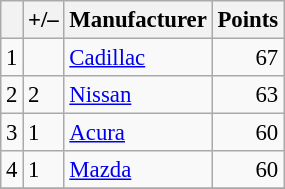<table class="wikitable" style="font-size: 95%;">
<tr>
<th scope="col"></th>
<th scope="col">+/–</th>
<th scope="col">Manufacturer</th>
<th scope="col">Points</th>
</tr>
<tr>
<td align=center>1</td>
<td align="left"></td>
<td> <a href='#'>Cadillac</a></td>
<td align=right>67</td>
</tr>
<tr>
<td align=center>2</td>
<td align="left"> 2</td>
<td> <a href='#'>Nissan</a></td>
<td align=right>63</td>
</tr>
<tr>
<td align=center>3</td>
<td align="left"> 1</td>
<td> <a href='#'>Acura</a></td>
<td align=right>60</td>
</tr>
<tr>
<td align=center>4</td>
<td align="left"> 1</td>
<td> <a href='#'>Mazda</a></td>
<td align=right>60</td>
</tr>
<tr>
</tr>
</table>
